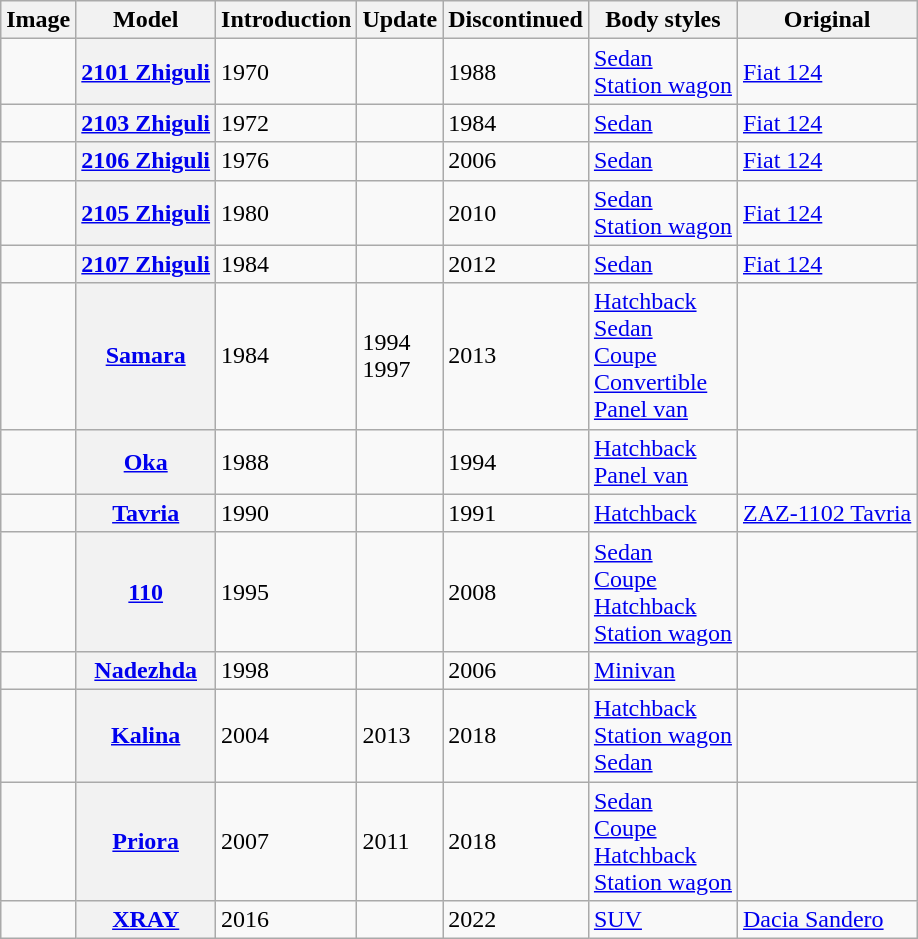<table class="wikitable sortable">
<tr>
<th>Image</th>
<th>Model</th>
<th>Introduction</th>
<th>Update</th>
<th>Discontinued</th>
<th>Body styles</th>
<th>Original</th>
</tr>
<tr>
<td></td>
<th><a href='#'>2101 Zhiguli</a></th>
<td>1970</td>
<td></td>
<td>1988</td>
<td><a href='#'>Sedan</a><br><a href='#'>Station wagon</a></td>
<td><a href='#'>Fiat 124</a></td>
</tr>
<tr>
<td></td>
<th><a href='#'>2103 Zhiguli</a></th>
<td>1972</td>
<td></td>
<td>1984</td>
<td><a href='#'>Sedan</a></td>
<td><a href='#'>Fiat 124</a></td>
</tr>
<tr>
<td></td>
<th><a href='#'>2106 Zhiguli</a></th>
<td>1976</td>
<td></td>
<td>2006</td>
<td><a href='#'>Sedan</a></td>
<td><a href='#'>Fiat 124</a></td>
</tr>
<tr>
<td></td>
<th><a href='#'>2105 Zhiguli</a></th>
<td>1980</td>
<td></td>
<td>2010</td>
<td><a href='#'>Sedan</a><br><a href='#'>Station wagon</a></td>
<td><a href='#'>Fiat 124</a></td>
</tr>
<tr>
<td></td>
<th><a href='#'>2107 Zhiguli</a></th>
<td>1984</td>
<td></td>
<td>2012</td>
<td><a href='#'>Sedan</a></td>
<td><a href='#'>Fiat 124</a></td>
</tr>
<tr>
<td></td>
<th><a href='#'>Samara</a></th>
<td>1984</td>
<td>1994<br>1997</td>
<td>2013</td>
<td><a href='#'>Hatchback</a><br><a href='#'>Sedan</a><br><a href='#'>Coupe</a><br><a href='#'>Convertible</a><br><a href='#'>Panel van</a></td>
<td></td>
</tr>
<tr>
<td></td>
<th><a href='#'>Oka</a></th>
<td>1988</td>
<td></td>
<td>1994</td>
<td><a href='#'>Hatchback</a><br><a href='#'>Panel van</a></td>
<td></td>
</tr>
<tr>
<td></td>
<th><a href='#'>Tavria</a></th>
<td>1990</td>
<td></td>
<td>1991</td>
<td><a href='#'>Hatchback</a></td>
<td><a href='#'>ZAZ-1102 Tavria</a></td>
</tr>
<tr>
<td></td>
<th><a href='#'>110</a></th>
<td>1995</td>
<td></td>
<td>2008</td>
<td><a href='#'>Sedan</a><br><a href='#'>Coupe</a><br><a href='#'>Hatchback</a><br><a href='#'>Station wagon</a></td>
<td></td>
</tr>
<tr>
<td></td>
<th><a href='#'>Nadezhda</a></th>
<td>1998</td>
<td></td>
<td>2006</td>
<td><a href='#'>Minivan</a></td>
<td></td>
</tr>
<tr>
<td></td>
<th><a href='#'>Kalina</a></th>
<td>2004</td>
<td>2013</td>
<td>2018</td>
<td><a href='#'>Hatchback</a><br><a href='#'>Station wagon</a><br><a href='#'>Sedan</a></td>
<td></td>
</tr>
<tr>
<td></td>
<th><a href='#'>Priora</a></th>
<td>2007</td>
<td>2011</td>
<td>2018</td>
<td><a href='#'>Sedan</a><br><a href='#'>Coupe</a><br><a href='#'>Hatchback</a><br><a href='#'>Station wagon</a></td>
<td></td>
</tr>
<tr>
<td></td>
<th><a href='#'>XRAY</a></th>
<td>2016</td>
<td></td>
<td>2022</td>
<td><a href='#'>SUV</a></td>
<td><a href='#'>Dacia Sandero</a></td>
</tr>
</table>
